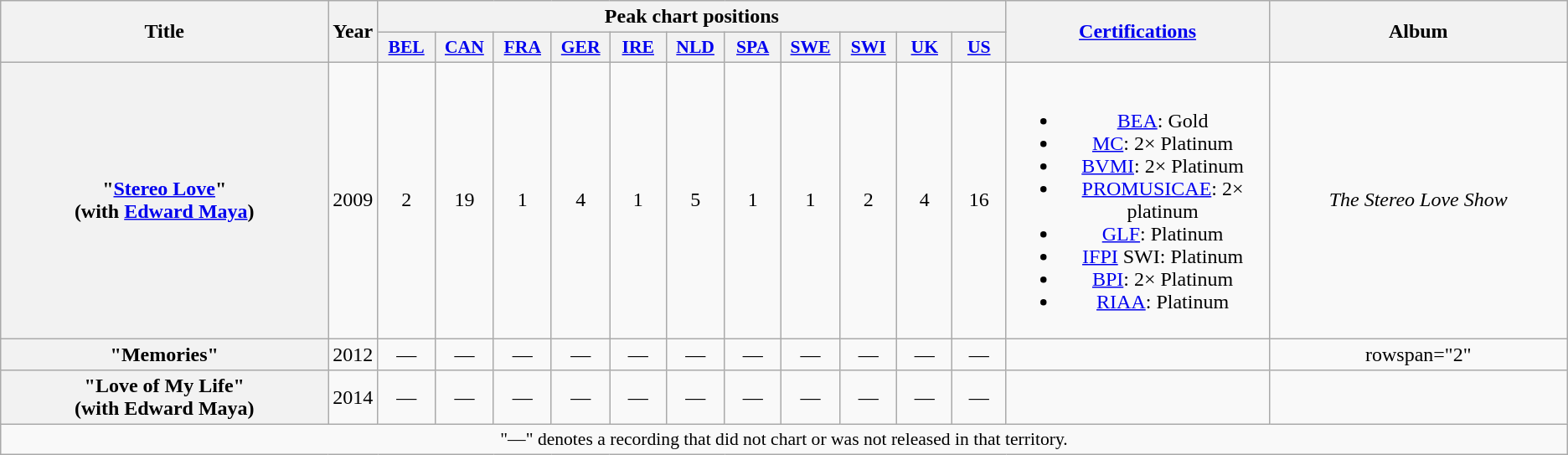<table class="wikitable plainrowheaders" style="text-align:center;" border="1">
<tr>
<th scope="col" rowspan="2" style="width:20em;">Title</th>
<th scope="col" rowspan="2" style="width:1em;">Year</th>
<th scope="col" colspan="11">Peak chart positions</th>
<th scope="col" rowspan="2" style="width:14em;"><a href='#'>Certifications</a></th>
<th scope="col" rowspan="2" style="width:18em;">Album</th>
</tr>
<tr>
<th style="width:3em;font-size:90%"><a href='#'>BEL</a> <br></th>
<th style="width:3em;font-size:90%"><a href='#'>CAN</a> <br></th>
<th style="width:3em;font-size:90%"><a href='#'>FRA</a> <br></th>
<th style="width:3em;font-size:90%"><a href='#'>GER</a> <br></th>
<th style="width:3em;font-size:90%"><a href='#'>IRE</a> <br></th>
<th style="width:3em;font-size:90%"><a href='#'>NLD</a> <br></th>
<th style="width:3em;font-size:90%"><a href='#'>SPA</a> <br></th>
<th style="width:3em;font-size:90%"><a href='#'>SWE</a> <br></th>
<th style="width:3em;font-size:90%"><a href='#'>SWI</a> <br></th>
<th style="width:3em;font-size:90%"><a href='#'>UK</a> <br></th>
<th style="width:3em;font-size:90%"><a href='#'>US</a> <br></th>
</tr>
<tr>
<th scope="row">"<a href='#'>Stereo Love</a>" <br><span>(with <a href='#'>Edward Maya</a>)</span></th>
<td>2009</td>
<td>2</td>
<td>19</td>
<td>1</td>
<td>4</td>
<td>1</td>
<td>5</td>
<td>1</td>
<td>1</td>
<td>2</td>
<td>4</td>
<td>16</td>
<td><br><ul><li><a href='#'>BEA</a>: Gold</li><li><a href='#'>MC</a>: 2× Platinum</li><li><a href='#'>BVMI</a>: 2× Platinum</li><li><a href='#'>PROMUSICAE</a>: 2× platinum</li><li><a href='#'>GLF</a>: Platinum</li><li><a href='#'>IFPI</a> SWI: Platinum</li><li><a href='#'>BPI</a>: 2× Platinum</li><li><a href='#'>RIAA</a>: Platinum</li></ul></td>
<td><em>The Stereo Love Show</em></td>
</tr>
<tr>
<th scope="row">"Memories"</th>
<td>2012</td>
<td>—</td>
<td>—</td>
<td>—</td>
<td>—</td>
<td>—</td>
<td>—</td>
<td>—</td>
<td>—</td>
<td>—</td>
<td>—</td>
<td>—</td>
<td></td>
<td>rowspan="2" </td>
</tr>
<tr>
<th scope="row">"Love of My Life" <br><span>(with Edward Maya)</span></th>
<td>2014</td>
<td>—</td>
<td>—</td>
<td>—</td>
<td>—</td>
<td>—</td>
<td>—</td>
<td>—</td>
<td>—</td>
<td>—</td>
<td>—</td>
<td>—</td>
<td></td>
</tr>
<tr>
<td colspan="15" style="font-size:90%">"—" denotes a recording that did not chart or was not released in that territory.</td>
</tr>
</table>
